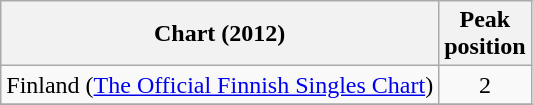<table class="wikitable">
<tr>
<th scope="col">Chart (2012)</th>
<th scope="col">Peak<br>position</th>
</tr>
<tr>
<td>Finland (<a href='#'>The Official Finnish Singles Chart</a>)</td>
<td style="text-align:center;">2</td>
</tr>
<tr>
</tr>
</table>
